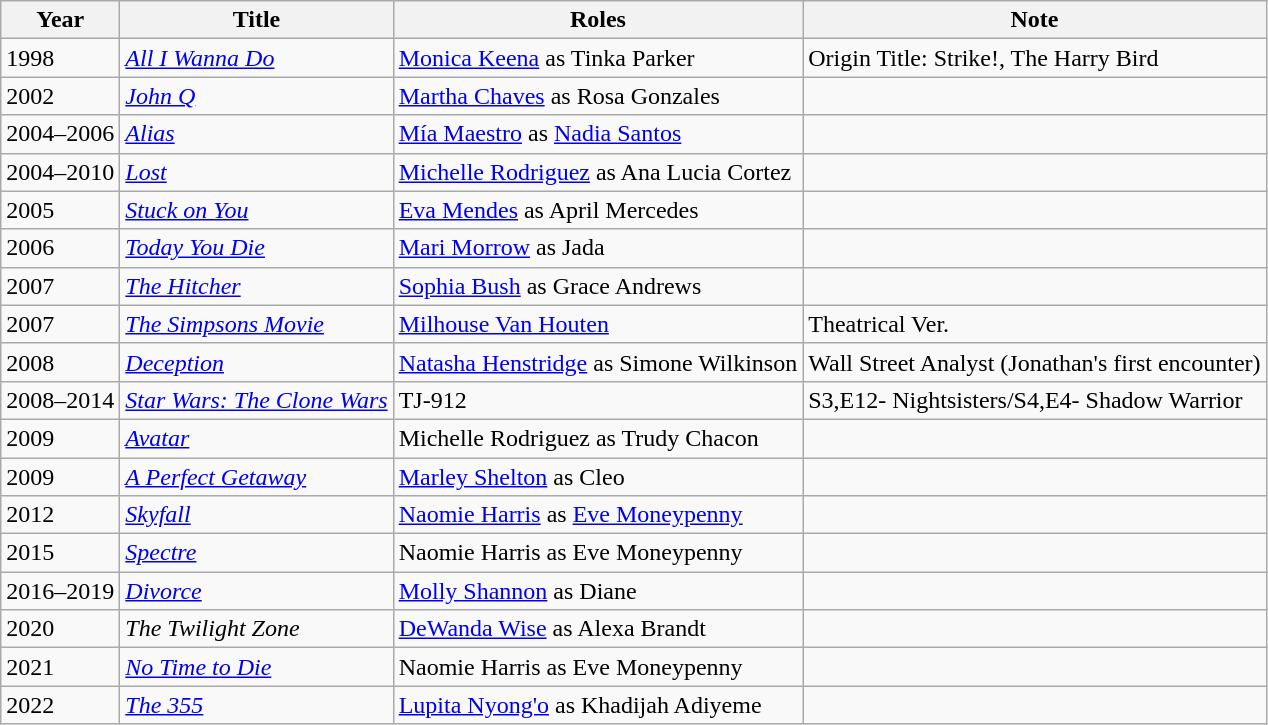<table class="wikitable sortable">
<tr>
<th>Year</th>
<th>Title</th>
<th>Roles</th>
<th>Note</th>
</tr>
<tr>
<td>1998</td>
<td><em><a href='#'>All I Wanna Do</a></em></td>
<td><a href='#'>Monica Keena</a> as Tinka Parker</td>
<td>Origin Title: Strike!, The Harry Bird</td>
</tr>
<tr>
<td>2002</td>
<td><em><a href='#'>John Q</a></em></td>
<td><a href='#'>Martha Chaves</a> as Rosa Gonzales</td>
<td></td>
</tr>
<tr>
<td>2004–2006</td>
<td><em><a href='#'>Alias</a></em></td>
<td><a href='#'>Mía Maestro</a> as <a href='#'>Nadia Santos</a></td>
<td></td>
</tr>
<tr>
<td>2004–2010</td>
<td><em><a href='#'>Lost</a></em></td>
<td><a href='#'>Michelle Rodriguez</a> as Ana Lucia Cortez</td>
<td></td>
</tr>
<tr>
<td>2005</td>
<td><em><a href='#'>Stuck on You</a></em></td>
<td><a href='#'>Eva Mendes</a> as April Mercedes</td>
<td></td>
</tr>
<tr>
<td>2006</td>
<td><em><a href='#'>Today You Die</a></em></td>
<td><a href='#'>Mari Morrow</a> as Jada</td>
<td></td>
</tr>
<tr>
<td>2007</td>
<td><em><a href='#'>The Hitcher</a></em></td>
<td><a href='#'>Sophia Bush</a> as Grace Andrews</td>
<td></td>
</tr>
<tr>
<td>2007</td>
<td><em><a href='#'>The Simpsons Movie</a></em></td>
<td><a href='#'>Milhouse Van Houten</a></td>
<td>Theatrical Ver.</td>
</tr>
<tr>
<td>2008</td>
<td><em><a href='#'>Deception</a></em></td>
<td><a href='#'>Natasha Henstridge</a> as Simone Wilkinson</td>
<td>Wall Street Analyst (Jonathan's first encounter)</td>
</tr>
<tr>
<td>2008–2014</td>
<td><em><a href='#'>Star Wars: The Clone Wars</a></em></td>
<td>TJ-912</td>
<td>S3,E12- Nightsisters/S4,E4- Shadow Warrior</td>
</tr>
<tr>
<td>2009</td>
<td><em><a href='#'>Avatar</a></em></td>
<td>Michelle Rodriguez as Trudy Chacon</td>
<td></td>
</tr>
<tr>
<td>2009</td>
<td><em><a href='#'>A Perfect Getaway</a></em></td>
<td><a href='#'>Marley Shelton</a> as Cleo</td>
<td></td>
</tr>
<tr>
<td>2012</td>
<td><em><a href='#'>Skyfall</a></em></td>
<td><a href='#'>Naomie Harris</a> as <a href='#'>Eve Moneypenny</a></td>
<td></td>
</tr>
<tr>
<td>2015</td>
<td><em><a href='#'>Spectre</a></em></td>
<td>Naomie Harris as Eve Moneypenny</td>
<td></td>
</tr>
<tr>
<td>2016–2019</td>
<td><em><a href='#'>Divorce</a></em></td>
<td><a href='#'>Molly Shannon</a> as Diane</td>
<td></td>
</tr>
<tr>
<td>2020</td>
<td><em>The Twilight Zone</em></td>
<td><a href='#'>DeWanda Wise</a> as Alexa Brandt</td>
<td></td>
</tr>
<tr>
<td>2021</td>
<td><em><a href='#'>No Time to Die</a></em></td>
<td>Naomie Harris as Eve Moneypenny</td>
<td></td>
</tr>
<tr>
<td>2022</td>
<td><em><a href='#'>The 355</a></em></td>
<td><a href='#'>Lupita Nyong'o</a> as Khadijah Adiyeme</td>
<td></td>
</tr>
</table>
